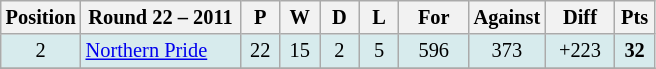<table class="wikitable" style="text-align:center; font-size:85%;">
<tr>
<th width=40 abbr="Position">Position</th>
<th width=100>Round 22 – 2011</th>
<th width=20 abbr="Played">P</th>
<th width=20 abbr="Won">W</th>
<th width=20 abbr="Drawn">D</th>
<th width=20 abbr="Lost">L</th>
<th width=40 abbr="Points for">For</th>
<th width=40 abbr="Points against">Against</th>
<th width=40 abbr="Points difference">Diff</th>
<th width=20 abbr="Points">Pts</th>
</tr>
<tr style="background: #d7ebed;">
<td>2</td>
<td style="text-align:left;"> <a href='#'>Northern Pride</a></td>
<td>22</td>
<td>15</td>
<td>2</td>
<td>5</td>
<td>596</td>
<td>373</td>
<td>+223</td>
<td><strong>32</strong></td>
</tr>
<tr>
</tr>
</table>
